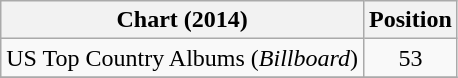<table class="wikitable">
<tr>
<th>Chart (2014)</th>
<th>Position</th>
</tr>
<tr>
<td>US Top Country Albums (<em>Billboard</em>)</td>
<td style="text-align:center;">53</td>
</tr>
<tr>
</tr>
</table>
